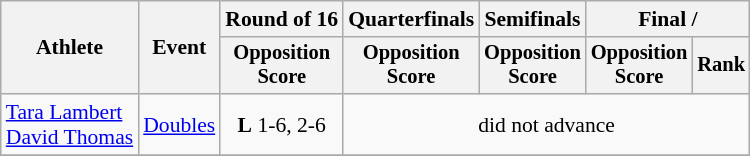<table class=wikitable style="font-size:90%">
<tr>
<th rowspan=2>Athlete</th>
<th rowspan=2>Event</th>
<th>Round of 16</th>
<th>Quarterfinals</th>
<th>Semifinals</th>
<th colspan=2>Final / </th>
</tr>
<tr style="font-size:95%">
<th>Opposition<br>Score</th>
<th>Opposition<br>Score</th>
<th>Opposition<br>Score</th>
<th>Opposition<br>Score</th>
<th>Rank</th>
</tr>
<tr align=center>
<td align=left><a href='#'>Tara Lambert</a><br><a href='#'>David Thomas</a></td>
<td align=left rowspan=1><a href='#'>Doubles</a></td>
<td> <strong>L</strong> 1-6, 2-6</td>
<td colspan=4>did not advance</td>
</tr>
<tr>
</tr>
</table>
